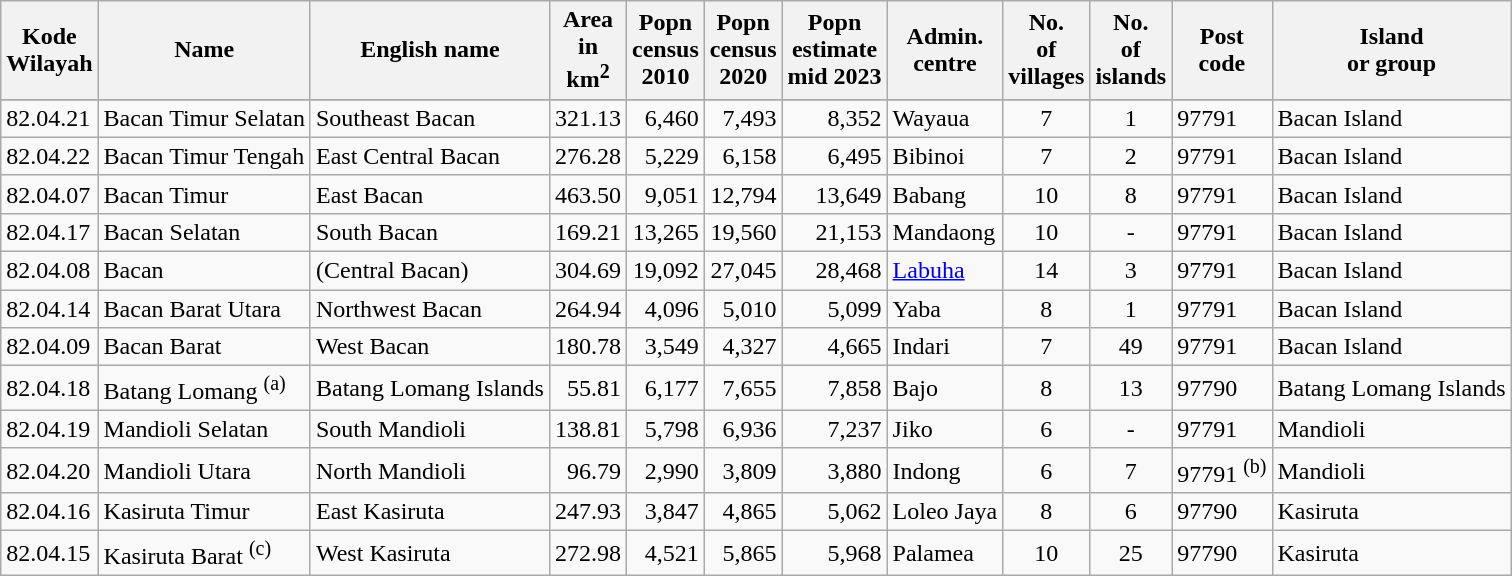<table class="sortable wikitable">
<tr>
<th>Kode <br>Wilayah</th>
<th>Name</th>
<th>English name</th>
<th>Area <br>in<br>km<sup>2</sup></th>
<th>Popn<br>census<br>2010</th>
<th>Popn<br>census<br>2020</th>
<th>Popn<br>estimate<br>mid 2023</th>
<th>Admin.<br>centre</th>
<th>No.<br>of<br>villages</th>
<th>No.<br>of<br>islands</th>
<th>Post<br>code</th>
<th>Island<br>or group</th>
</tr>
<tr>
</tr>
<tr>
<td>82.04.21</td>
<td>Bacan Timur Selatan</td>
<td>Southeast Bacan</td>
<td align="right">321.13</td>
<td align="right">6,460</td>
<td align="right">7,493</td>
<td align="right">8,352</td>
<td>Wayaua</td>
<td align="center">7</td>
<td align="center">1</td>
<td>97791</td>
<td>Bacan Island</td>
</tr>
<tr>
<td>82.04.22</td>
<td>Bacan Timur Tengah</td>
<td>East Central Bacan</td>
<td align="right">276.28</td>
<td align="right">5,229</td>
<td align="right">6,158</td>
<td align="right">6,495</td>
<td>Bibinoi</td>
<td align="center">7</td>
<td align="center">2</td>
<td>97791</td>
<td>Bacan Island</td>
</tr>
<tr>
<td>82.04.07</td>
<td>Bacan Timur</td>
<td>East Bacan</td>
<td align="right">463.50</td>
<td align="right">9,051</td>
<td align="right">12,794</td>
<td align="right">13,649</td>
<td>Babang</td>
<td align="center">10</td>
<td align="center">8</td>
<td>97791</td>
<td>Bacan Island</td>
</tr>
<tr>
<td>82.04.17</td>
<td>Bacan Selatan</td>
<td>South Bacan</td>
<td align="right">169.21</td>
<td align="right">13,265</td>
<td align="right">19,560</td>
<td align="right">21,153</td>
<td>Mandaong</td>
<td align="center">10</td>
<td align="center">-</td>
<td>97791</td>
<td>Bacan Island</td>
</tr>
<tr>
<td>82.04.08</td>
<td>Bacan</td>
<td>(Central Bacan)</td>
<td align="right">304.69</td>
<td align="right">19,092</td>
<td align="right">27,045</td>
<td align="right">28,468</td>
<td><a href='#'>Labuha</a></td>
<td align="center">14</td>
<td align="center">3</td>
<td>97791</td>
<td>Bacan Island</td>
</tr>
<tr>
<td>82.04.14</td>
<td>Bacan Barat Utara</td>
<td>Northwest Bacan</td>
<td align="right">264.94</td>
<td align="right">4,096</td>
<td align="right">5,010</td>
<td align="right">5,099</td>
<td>Yaba</td>
<td align="center">8</td>
<td align="center">1</td>
<td>97791</td>
<td>Bacan Island</td>
</tr>
<tr>
<td>82.04.09</td>
<td>Bacan Barat</td>
<td>West Bacan</td>
<td align="right">180.78</td>
<td align="right">3,549</td>
<td align="right">4,327</td>
<td align="right">4,665</td>
<td>Indari</td>
<td align="center">7</td>
<td align="center">49</td>
<td>97791</td>
<td>Bacan Island</td>
</tr>
<tr>
<td>82.04.18</td>
<td>Batang Lomang <sup>(a)</sup></td>
<td>Batang Lomang Islands</td>
<td align="right">55.81</td>
<td align="right">6,177</td>
<td align="right">7,655</td>
<td align="right">7,858</td>
<td>Bajo</td>
<td align="center">8</td>
<td align="center">13</td>
<td>97790</td>
<td>Batang Lomang Islands</td>
</tr>
<tr>
<td>82.04.19</td>
<td>Mandioli Selatan</td>
<td>South Mandioli</td>
<td align="right">138.81</td>
<td align="right">5,798</td>
<td align="right">6,936</td>
<td align="right">7,237</td>
<td>Jiko</td>
<td align="center">6</td>
<td align="center">-</td>
<td>97791</td>
<td>Mandioli</td>
</tr>
<tr>
<td>82.04.20</td>
<td>Mandioli Utara</td>
<td>North Mandioli</td>
<td align="right">96.79</td>
<td align="right">2,990</td>
<td align="right">3,809</td>
<td align="right">3,880</td>
<td>Indong</td>
<td align="center">6</td>
<td align="center">7</td>
<td>97791 <sup>(b)</sup></td>
<td>Mandioli</td>
</tr>
<tr>
<td>82.04.16</td>
<td>Kasiruta Timur</td>
<td>East Kasiruta</td>
<td align="right">247.93</td>
<td align="right">3,847</td>
<td align="right">4,865</td>
<td align="right">5,062</td>
<td>Loleo Jaya</td>
<td align="center">8</td>
<td align="center">6</td>
<td>97790</td>
<td>Kasiruta</td>
</tr>
<tr>
<td>82.04.15</td>
<td>Kasiruta Barat <sup>(c)</sup></td>
<td>West Kasiruta</td>
<td align="right">272.98</td>
<td align="right">4,521</td>
<td align="right">5,865</td>
<td align="right">5,968</td>
<td>Palamea</td>
<td align="center">10</td>
<td align="center">25</td>
<td>97790</td>
<td>Kasiruta</td>
</tr>
</table>
